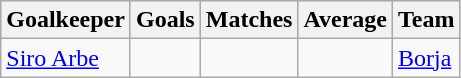<table class="wikitable sortable" class="wikitable">
<tr style="background:#ccc; text-align:center;">
<th>Goalkeeper</th>
<th>Goals</th>
<th>Matches</th>
<th>Average</th>
<th>Team</th>
</tr>
<tr>
<td> <a href='#'>Siro Arbe</a></td>
<td></td>
<td></td>
<td></td>
<td><a href='#'>Borja</a></td>
</tr>
</table>
